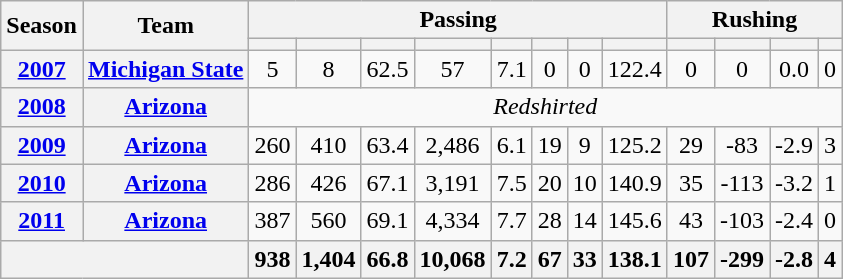<table class="wikitable" style="text-align:center;">
<tr>
<th rowspan="2">Season</th>
<th rowspan="2">Team</th>
<th colspan="8">Passing</th>
<th colspan="4">Rushing</th>
</tr>
<tr>
<th></th>
<th></th>
<th></th>
<th></th>
<th></th>
<th></th>
<th></th>
<th></th>
<th></th>
<th></th>
<th></th>
<th></th>
</tr>
<tr>
<th><a href='#'>2007</a></th>
<th><a href='#'>Michigan State</a></th>
<td>5</td>
<td>8</td>
<td>62.5</td>
<td>57</td>
<td>7.1</td>
<td>0</td>
<td>0</td>
<td>122.4</td>
<td>0</td>
<td>0</td>
<td>0.0</td>
<td>0</td>
</tr>
<tr>
<th><a href='#'>2008</a></th>
<th><a href='#'>Arizona</a></th>
<td colspan="12"><em>Redshirted</em></td>
</tr>
<tr>
<th><a href='#'>2009</a></th>
<th><a href='#'>Arizona</a></th>
<td>260</td>
<td>410</td>
<td>63.4</td>
<td>2,486</td>
<td>6.1</td>
<td>19</td>
<td>9</td>
<td>125.2</td>
<td>29</td>
<td>-83</td>
<td>-2.9</td>
<td>3</td>
</tr>
<tr>
<th><a href='#'>2010</a></th>
<th><a href='#'>Arizona</a></th>
<td>286</td>
<td>426</td>
<td>67.1</td>
<td>3,191</td>
<td>7.5</td>
<td>20</td>
<td>10</td>
<td>140.9</td>
<td>35</td>
<td>-113</td>
<td>-3.2</td>
<td>1</td>
</tr>
<tr>
<th><a href='#'>2011</a></th>
<th><a href='#'>Arizona</a></th>
<td>387</td>
<td>560</td>
<td>69.1</td>
<td>4,334</td>
<td>7.7</td>
<td>28</td>
<td>14</td>
<td>145.6</td>
<td>43</td>
<td>-103</td>
<td>-2.4</td>
<td>0</td>
</tr>
<tr>
<th colspan="2"></th>
<th>938</th>
<th>1,404</th>
<th>66.8</th>
<th>10,068</th>
<th>7.2</th>
<th>67</th>
<th>33</th>
<th>138.1</th>
<th>107</th>
<th>-299</th>
<th>-2.8</th>
<th>4</th>
</tr>
</table>
